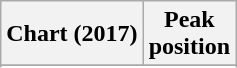<table class="wikitable plainrowheaders" style="text-align:center">
<tr>
<th scope="col">Chart (2017)</th>
<th scope="col">Peak<br> position</th>
</tr>
<tr>
</tr>
<tr>
</tr>
<tr>
</tr>
<tr>
</tr>
</table>
